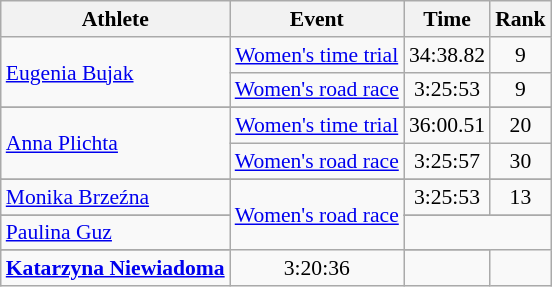<table class=wikitable style="font-size:90%">
<tr>
<th>Athlete</th>
<th>Event</th>
<th>Time</th>
<th>Rank</th>
</tr>
<tr align=center>
<td align=left rowspan=2><a href='#'>Eugenia Bujak</a></td>
<td><a href='#'>Women's time trial</a></td>
<td>34:38.82</td>
<td>9</td>
</tr>
<tr align=center>
<td><a href='#'>Women's road race</a></td>
<td>3:25:53</td>
<td>9</td>
</tr>
<tr>
</tr>
<tr align=center>
<td align=left rowspan=2><a href='#'>Anna Plichta</a></td>
<td><a href='#'>Women's time trial</a></td>
<td>36:00.51</td>
<td>20</td>
</tr>
<tr align=center>
<td><a href='#'>Women's road race</a></td>
<td>3:25:57</td>
<td>30</td>
</tr>
<tr>
</tr>
<tr align=center>
<td align=left rowspan=1><a href='#'>Monika Brzeźna</a></td>
<td align=left rowspan=4><a href='#'>Women's road race</a></td>
<td>3:25:53</td>
<td>13</td>
</tr>
<tr>
</tr>
<tr align=center>
<td align=left rowspan=1><a href='#'>Paulina Guz</a></td>
<td colspan=2></td>
</tr>
<tr>
</tr>
<tr align=center>
<td align=left rowspan=1><strong><a href='#'>Katarzyna Niewiadoma</a></strong></td>
<td>3:20:36</td>
<td></td>
</tr>
</table>
